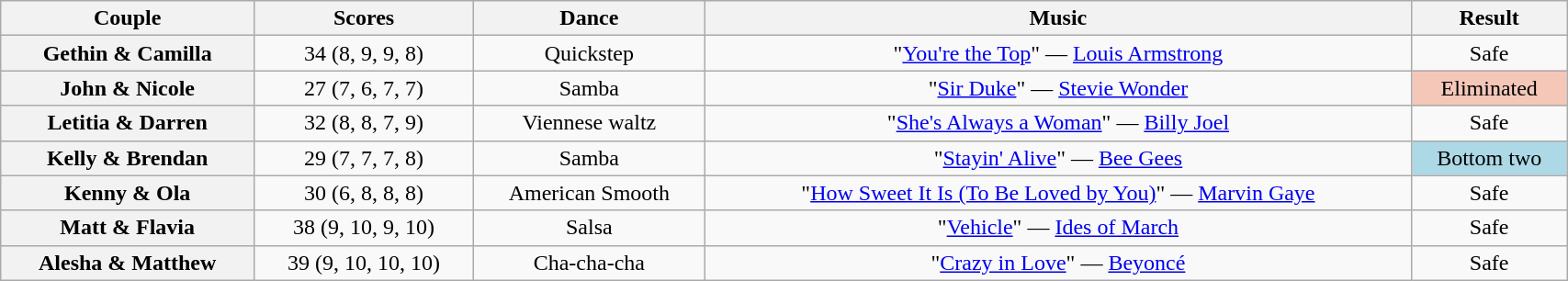<table class="wikitable sortable" style="text-align:center; width:90%">
<tr>
<th scope="col">Couple</th>
<th scope="col">Scores</th>
<th scope="col" class="unsortable">Dance</th>
<th scope="col" class="unsortable">Music</th>
<th scope="col" class="unsortable">Result</th>
</tr>
<tr>
<th scope="row">Gethin & Camilla</th>
<td>34 (8, 9, 9, 8)</td>
<td>Quickstep</td>
<td>"<a href='#'>You're the Top</a>" — <a href='#'>Louis Armstrong</a></td>
<td>Safe</td>
</tr>
<tr>
<th scope="row">John & Nicole</th>
<td>27 (7, 6, 7, 7)</td>
<td>Samba</td>
<td>"<a href='#'>Sir Duke</a>" — <a href='#'>Stevie Wonder</a></td>
<td bgcolor="f4c7b8">Eliminated</td>
</tr>
<tr>
<th scope="row">Letitia & Darren</th>
<td>32 (8, 8, 7, 9)</td>
<td>Viennese waltz</td>
<td>"<a href='#'>She's Always a Woman</a>" — <a href='#'>Billy Joel</a></td>
<td>Safe</td>
</tr>
<tr>
<th scope="row">Kelly & Brendan</th>
<td>29 (7, 7, 7, 8)</td>
<td>Samba</td>
<td>"<a href='#'>Stayin' Alive</a>" — <a href='#'>Bee Gees</a></td>
<td bgcolor="lightblue">Bottom two</td>
</tr>
<tr>
<th scope="row">Kenny & Ola</th>
<td>30 (6, 8, 8, 8)</td>
<td>American Smooth</td>
<td>"<a href='#'>How Sweet It Is (To Be Loved by You)</a>" — <a href='#'>Marvin Gaye</a></td>
<td>Safe</td>
</tr>
<tr>
<th scope="row">Matt & Flavia</th>
<td>38 (9, 10, 9, 10)</td>
<td>Salsa</td>
<td>"<a href='#'>Vehicle</a>" — <a href='#'>Ides of March</a></td>
<td>Safe</td>
</tr>
<tr>
<th scope="row">Alesha & Matthew</th>
<td>39 (9, 10, 10, 10)</td>
<td>Cha-cha-cha</td>
<td>"<a href='#'>Crazy in Love</a>" — <a href='#'>Beyoncé</a></td>
<td>Safe</td>
</tr>
</table>
